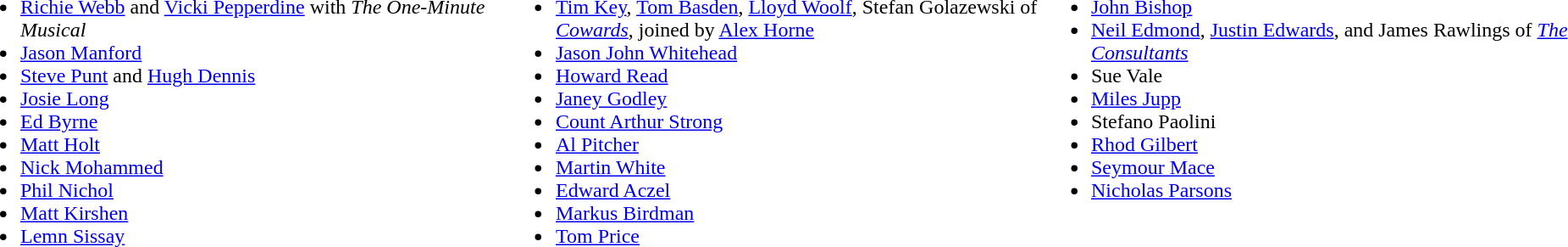<table cellspacing="0" cellpadding="0" style="width:100%;">
<tr valign=top>
<td style="width:33%;"><br><ul><li><a href='#'>Richie Webb</a> and <a href='#'>Vicki Pepperdine</a> with <em>The One-Minute Musical</em></li><li><a href='#'>Jason Manford</a></li><li><a href='#'>Steve Punt</a> and <a href='#'>Hugh Dennis</a></li><li><a href='#'>Josie Long</a></li><li><a href='#'>Ed Byrne</a></li><li><a href='#'>Matt Holt</a></li><li><a href='#'>Nick Mohammed</a></li><li><a href='#'>Phil Nichol</a></li><li><a href='#'>Matt Kirshen</a></li><li><a href='#'>Lemn Sissay</a></li></ul></td>
<td style="width:33%;"><br><ul><li><a href='#'>Tim Key</a>, <a href='#'>Tom Basden</a>, <a href='#'>Lloyd Woolf</a>, Stefan Golazewski of <em><a href='#'>Cowards</a></em>, joined by <a href='#'>Alex Horne</a></li><li><a href='#'>Jason John Whitehead</a></li><li><a href='#'>Howard Read</a></li><li><a href='#'>Janey Godley</a></li><li><a href='#'>Count Arthur Strong</a></li><li><a href='#'>Al Pitcher</a></li><li><a href='#'>Martin White</a></li><li><a href='#'>Edward Aczel</a></li><li><a href='#'>Markus Birdman</a></li><li><a href='#'>Tom Price</a></li></ul></td>
<td style="width:33%;"><br><ul><li><a href='#'>John Bishop</a></li><li><a href='#'>Neil Edmond</a>, <a href='#'>Justin Edwards</a>, and James Rawlings of <em><a href='#'>The Consultants</a></em></li><li>Sue Vale</li><li><a href='#'>Miles Jupp</a></li><li>Stefano Paolini</li><li><a href='#'>Rhod Gilbert</a></li><li><a href='#'>Seymour Mace</a></li><li><a href='#'>Nicholas Parsons</a></li></ul></td>
</tr>
</table>
